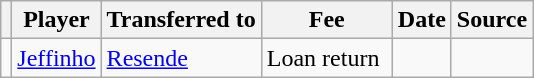<table class="wikitable plainrowheaders sortable">
<tr>
<th></th>
<th scope="col">Player</th>
<th>Transferred to</th>
<th style="width: 80px;">Fee</th>
<th scope="col">Date</th>
<th scope="col">Source</th>
</tr>
<tr>
<td align="center"></td>
<td> <a href='#'>Jeffinho</a></td>
<td> <a href='#'>Resende</a></td>
<td>Loan return</td>
<td></td>
<td></td>
</tr>
</table>
